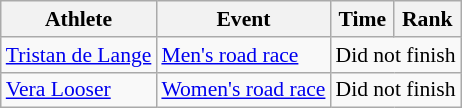<table class=wikitable style=font-size:90%;text-align:center>
<tr>
<th>Athlete</th>
<th>Event</th>
<th>Time</th>
<th>Rank</th>
</tr>
<tr>
<td align=left><a href='#'>Tristan de Lange</a></td>
<td align=left><a href='#'>Men's road race</a></td>
<td colspan=2>Did not finish</td>
</tr>
<tr>
<td align=left><a href='#'>Vera Looser</a></td>
<td align=left><a href='#'>Women's road race</a></td>
<td colspan=2>Did not finish</td>
</tr>
</table>
